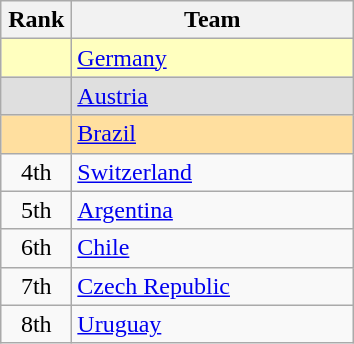<table class="wikitable">
<tr>
<th width=40>Rank</th>
<th width=180>Team</th>
</tr>
<tr bgcolor=#ffffbf>
<td align=center></td>
<td align="left"> <a href='#'>Germany</a></td>
</tr>
<tr bgcolor=#dfdfdf>
<td align=center></td>
<td align="left"> <a href='#'>Austria</a></td>
</tr>
<tr bgcolor=#ffdf9f>
<td align=center></td>
<td align="left"> <a href='#'>Brazil</a></td>
</tr>
<tr>
<td align=center>4th</td>
<td align="left"> <a href='#'>Switzerland</a></td>
</tr>
<tr>
<td align=center>5th</td>
<td align="left"> <a href='#'>Argentina</a></td>
</tr>
<tr>
<td align=center>6th</td>
<td align="left"> <a href='#'>Chile</a></td>
</tr>
<tr>
<td align=center>7th</td>
<td align="left"> <a href='#'>Czech Republic</a></td>
</tr>
<tr>
<td align=center>8th</td>
<td align="left"> <a href='#'>Uruguay</a></td>
</tr>
</table>
